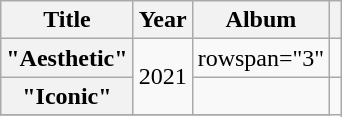<table class="wikitable plainrowheaders" style="text-align:center;">
<tr>
<th class="unsortable" scope="col">Title</th>
<th class="unsortable" scope="col">Year</th>
<th class="unsortable" scope="col">Album</th>
<th></th>
</tr>
<tr>
<th scope="row">"Aesthetic"</th>
<td rowspan="2">2021</td>
<td>rowspan="3" </td>
<td></td>
</tr>
<tr>
<th scope="row">"Iconic"</th>
<td></td>
</tr>
<tr>
</tr>
</table>
